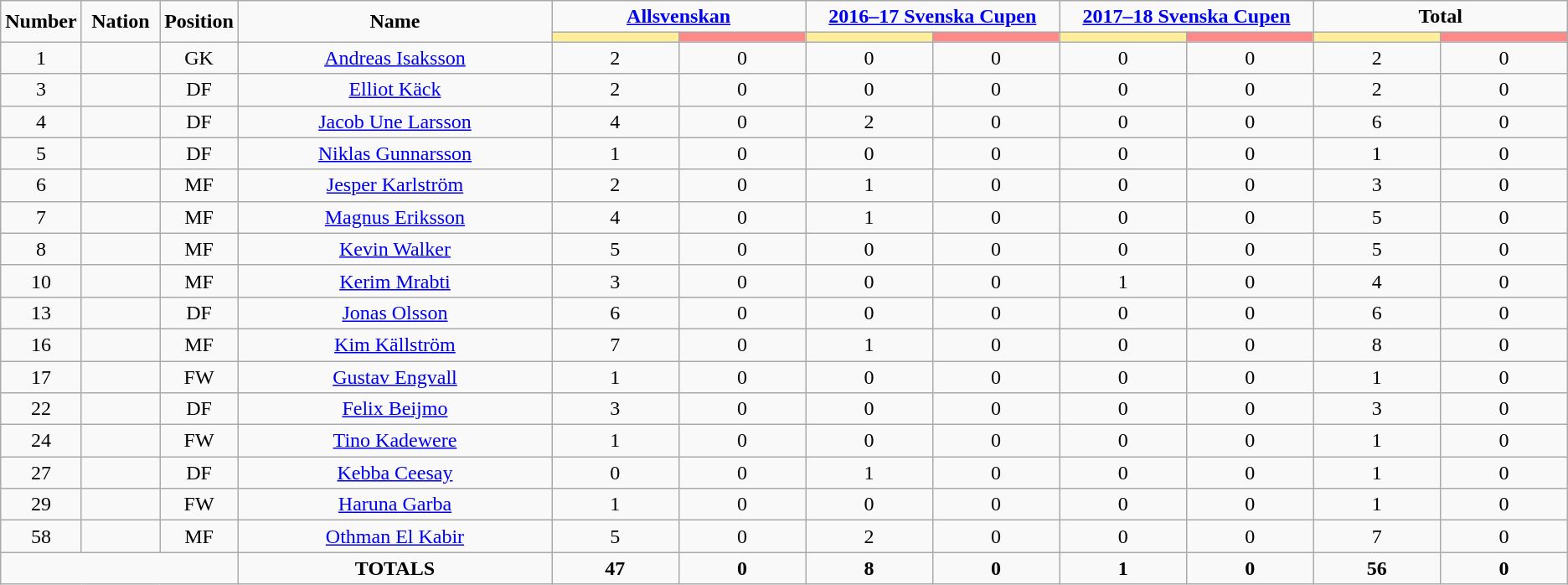<table class="wikitable" style="text-align:center;">
<tr>
<td rowspan="2"  style="width:5%; text-align:center;"><strong>Number</strong></td>
<td rowspan="2"  style="width:5%; text-align:center;"><strong>Nation</strong></td>
<td rowspan="2"  style="width:5%; text-align:center;"><strong>Position</strong></td>
<td rowspan="2"  style="width:20%; text-align:center;"><strong>Name</strong></td>
<td colspan="2" style="text-align:center;"><strong><a href='#'>Allsvenskan</a></strong></td>
<td colspan="2" style="text-align:center;"><strong><a href='#'>2016–17 Svenska Cupen</a></strong></td>
<td colspan="2" style="text-align:center;"><strong><a href='#'>2017–18 Svenska Cupen</a></strong></td>
<td colspan="2" style="text-align:center;"><strong>Total</strong></td>
</tr>
<tr>
<th style="width:60px; background:#fe9;"></th>
<th style="width:60px; background:#ff8888;"></th>
<th style="width:60px; background:#fe9;"></th>
<th style="width:60px; background:#ff8888;"></th>
<th style="width:60px; background:#fe9;"></th>
<th style="width:60px; background:#ff8888;"></th>
<th style="width:60px; background:#fe9;"></th>
<th style="width:60px; background:#ff8888;"></th>
</tr>
<tr>
<td>1</td>
<td></td>
<td>GK</td>
<td><a href='#'>Andreas Isaksson</a></td>
<td>2</td>
<td>0</td>
<td>0</td>
<td>0</td>
<td>0</td>
<td>0</td>
<td>2</td>
<td>0</td>
</tr>
<tr>
<td>3</td>
<td></td>
<td>DF</td>
<td><a href='#'>Elliot Käck</a></td>
<td>2</td>
<td>0</td>
<td>0</td>
<td>0</td>
<td>0</td>
<td>0</td>
<td>2</td>
<td>0</td>
</tr>
<tr>
<td>4</td>
<td></td>
<td>DF</td>
<td><a href='#'>Jacob Une Larsson</a></td>
<td>4</td>
<td>0</td>
<td>2</td>
<td>0</td>
<td>0</td>
<td>0</td>
<td>6</td>
<td>0</td>
</tr>
<tr>
<td>5</td>
<td></td>
<td>DF</td>
<td><a href='#'>Niklas Gunnarsson</a></td>
<td>1</td>
<td>0</td>
<td>0</td>
<td>0</td>
<td>0</td>
<td>0</td>
<td>1</td>
<td>0</td>
</tr>
<tr>
<td>6</td>
<td></td>
<td>MF</td>
<td><a href='#'>Jesper Karlström</a></td>
<td>2</td>
<td>0</td>
<td>1</td>
<td>0</td>
<td>0</td>
<td>0</td>
<td>3</td>
<td>0</td>
</tr>
<tr>
<td>7</td>
<td></td>
<td>MF</td>
<td><a href='#'>Magnus Eriksson</a></td>
<td>4</td>
<td>0</td>
<td>1</td>
<td>0</td>
<td>0</td>
<td>0</td>
<td>5</td>
<td>0</td>
</tr>
<tr>
<td>8</td>
<td></td>
<td>MF</td>
<td><a href='#'>Kevin Walker</a></td>
<td>5</td>
<td>0</td>
<td>0</td>
<td>0</td>
<td>0</td>
<td>0</td>
<td>5</td>
<td>0</td>
</tr>
<tr>
<td>10</td>
<td></td>
<td>MF</td>
<td><a href='#'>Kerim Mrabti</a></td>
<td>3</td>
<td>0</td>
<td>0</td>
<td>0</td>
<td>1</td>
<td>0</td>
<td>4</td>
<td>0</td>
</tr>
<tr>
<td>13</td>
<td></td>
<td>DF</td>
<td><a href='#'>Jonas Olsson</a></td>
<td>6</td>
<td>0</td>
<td>0</td>
<td>0</td>
<td>0</td>
<td>0</td>
<td>6</td>
<td>0</td>
</tr>
<tr>
<td>16</td>
<td></td>
<td>MF</td>
<td><a href='#'>Kim Källström</a></td>
<td>7</td>
<td>0</td>
<td>1</td>
<td>0</td>
<td>0</td>
<td>0</td>
<td>8</td>
<td>0</td>
</tr>
<tr>
<td>17</td>
<td></td>
<td>FW</td>
<td><a href='#'>Gustav Engvall</a></td>
<td>1</td>
<td>0</td>
<td>0</td>
<td>0</td>
<td>0</td>
<td>0</td>
<td>1</td>
<td>0</td>
</tr>
<tr>
<td>22</td>
<td></td>
<td>DF</td>
<td><a href='#'>Felix Beijmo</a></td>
<td>3</td>
<td>0</td>
<td>0</td>
<td>0</td>
<td>0</td>
<td>0</td>
<td>3</td>
<td>0</td>
</tr>
<tr>
<td>24</td>
<td></td>
<td>FW</td>
<td><a href='#'>Tino Kadewere</a></td>
<td>1</td>
<td>0</td>
<td>0</td>
<td>0</td>
<td>0</td>
<td>0</td>
<td>1</td>
<td>0</td>
</tr>
<tr>
<td>27</td>
<td></td>
<td>DF</td>
<td><a href='#'>Kebba Ceesay</a></td>
<td>0</td>
<td>0</td>
<td>1</td>
<td>0</td>
<td>0</td>
<td>0</td>
<td>1</td>
<td>0</td>
</tr>
<tr>
<td>29</td>
<td></td>
<td>FW</td>
<td><a href='#'>Haruna Garba</a></td>
<td>1</td>
<td>0</td>
<td>0</td>
<td>0</td>
<td>0</td>
<td>0</td>
<td>1</td>
<td>0</td>
</tr>
<tr>
<td>58</td>
<td></td>
<td>MF</td>
<td><a href='#'>Othman El Kabir</a></td>
<td>5</td>
<td>0</td>
<td>2</td>
<td>0</td>
<td>0</td>
<td>0</td>
<td>7</td>
<td>0</td>
</tr>
<tr>
<td colspan="3"></td>
<td><strong>TOTALS</strong></td>
<td><strong>47</strong></td>
<td><strong>0</strong></td>
<td><strong>8</strong></td>
<td><strong>0</strong></td>
<td><strong>1</strong></td>
<td><strong>0</strong></td>
<td><strong>56</strong></td>
<td><strong>0</strong></td>
</tr>
</table>
